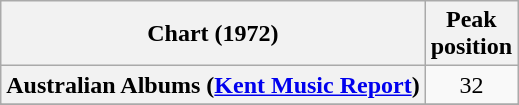<table class="wikitable sortable plainrowheaders">
<tr>
<th>Chart (1972)</th>
<th>Peak<br>position</th>
</tr>
<tr>
<th scope="row">Australian Albums (<a href='#'>Kent Music Report</a>)</th>
<td style="text-align:center;">32</td>
</tr>
<tr>
</tr>
<tr>
</tr>
</table>
